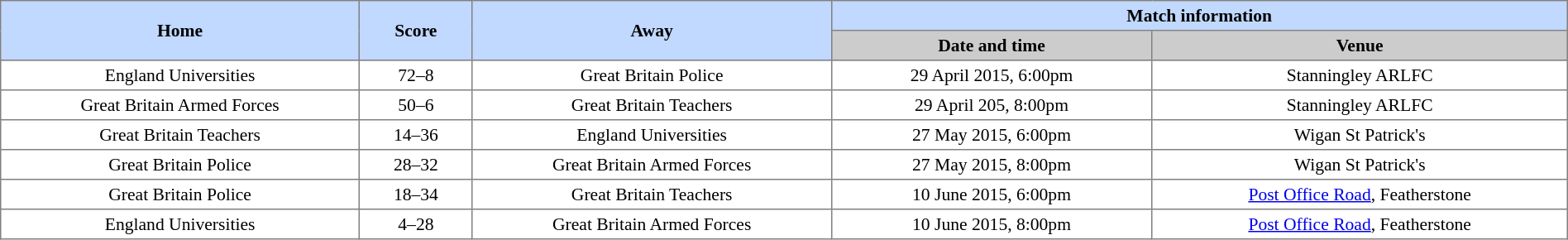<table style="border-collapse:collapse; font-size:90%; text-align:center;" width="100%" cellspacing="0" cellpadding="3" border="1">
<tr bgcolor="#C1D8FF">
<th width="19%" rowspan="2">Home</th>
<th width="6%" rowspan="2">Score</th>
<th width="19%" rowspan="2">Away</th>
<th colspan="2">Match information</th>
</tr>
<tr bgcolor="#CCCCCC">
<th width="17%">Date and time</th>
<th width="22%">Venue</th>
</tr>
<tr>
<td>England Universities</td>
<td>72–8</td>
<td>Great Britain Police</td>
<td>29 April 2015, 6:00pm</td>
<td>Stanningley ARLFC</td>
</tr>
<tr>
<td>Great Britain Armed Forces</td>
<td>50–6</td>
<td>Great Britain Teachers</td>
<td>29 April 205, 8:00pm</td>
<td>Stanningley ARLFC</td>
</tr>
<tr>
<td>Great Britain Teachers</td>
<td>14–36</td>
<td>England Universities</td>
<td>27 May 2015, 6:00pm</td>
<td>Wigan St Patrick's</td>
</tr>
<tr>
<td>Great Britain Police</td>
<td>28–32</td>
<td>Great Britain Armed Forces</td>
<td>27 May 2015, 8:00pm</td>
<td>Wigan St Patrick's</td>
</tr>
<tr>
<td>Great Britain Police</td>
<td>18–34</td>
<td>Great Britain Teachers</td>
<td>10 June 2015, 6:00pm</td>
<td><a href='#'>Post Office Road</a>, Featherstone</td>
</tr>
<tr>
<td>England Universities</td>
<td>4–28</td>
<td>Great Britain Armed Forces</td>
<td>10 June 2015, 8:00pm</td>
<td><a href='#'>Post Office Road</a>, Featherstone</td>
</tr>
</table>
